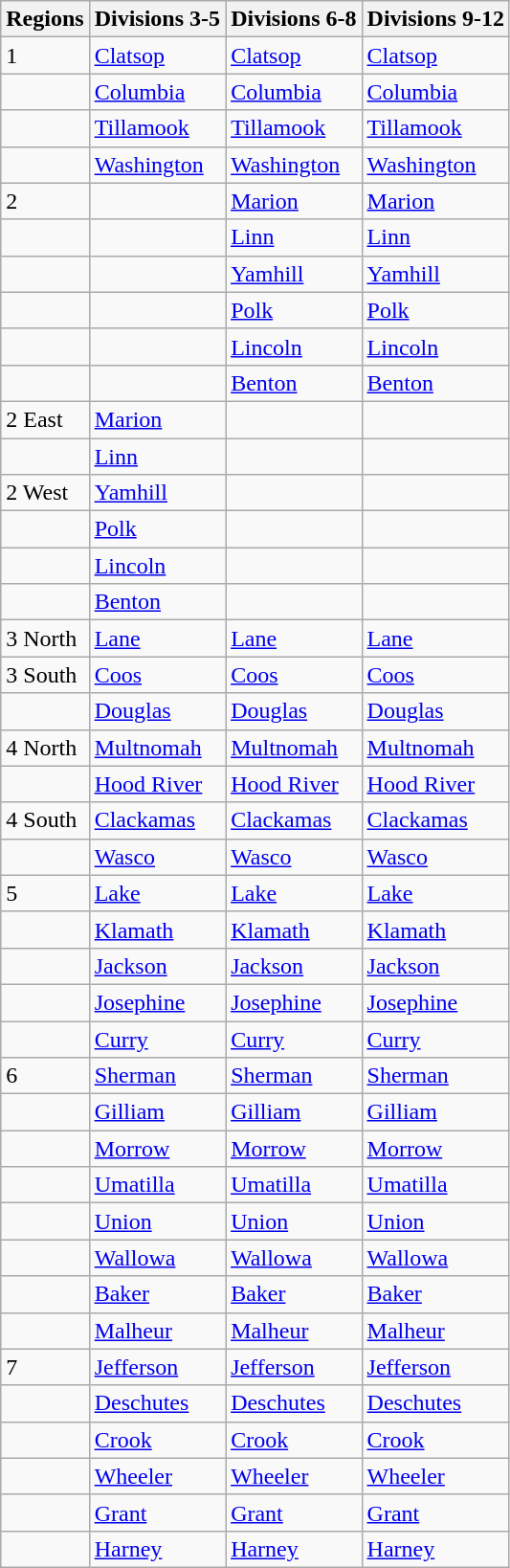<table class="wikitable">
<tr>
<th>Regions</th>
<th>Divisions 3-5</th>
<th>Divisions 6-8</th>
<th>Divisions 9-12</th>
</tr>
<tr>
<td>1</td>
<td><a href='#'>Clatsop</a></td>
<td><a href='#'>Clatsop</a></td>
<td><a href='#'>Clatsop</a></td>
</tr>
<tr>
<td></td>
<td><a href='#'>Columbia</a></td>
<td><a href='#'>Columbia</a></td>
<td><a href='#'>Columbia</a></td>
</tr>
<tr>
<td></td>
<td><a href='#'>Tillamook</a></td>
<td><a href='#'>Tillamook</a></td>
<td><a href='#'>Tillamook</a></td>
</tr>
<tr>
<td></td>
<td><a href='#'>Washington</a></td>
<td><a href='#'>Washington</a></td>
<td><a href='#'>Washington</a></td>
</tr>
<tr>
<td>2</td>
<td></td>
<td><a href='#'>Marion</a></td>
<td><a href='#'>Marion</a></td>
</tr>
<tr>
<td></td>
<td></td>
<td><a href='#'>Linn</a></td>
<td><a href='#'>Linn</a></td>
</tr>
<tr>
<td></td>
<td></td>
<td><a href='#'>Yamhill</a></td>
<td><a href='#'>Yamhill</a></td>
</tr>
<tr>
<td></td>
<td></td>
<td><a href='#'>Polk</a></td>
<td><a href='#'>Polk</a></td>
</tr>
<tr>
<td></td>
<td></td>
<td><a href='#'>Lincoln</a></td>
<td><a href='#'>Lincoln</a></td>
</tr>
<tr>
<td></td>
<td></td>
<td><a href='#'>Benton</a></td>
<td><a href='#'>Benton</a></td>
</tr>
<tr>
<td>2 East</td>
<td><a href='#'>Marion</a></td>
<td></td>
<td></td>
</tr>
<tr>
<td></td>
<td><a href='#'>Linn</a></td>
<td></td>
<td></td>
</tr>
<tr>
<td>2 West</td>
<td><a href='#'>Yamhill</a></td>
<td></td>
<td></td>
</tr>
<tr>
<td></td>
<td><a href='#'>Polk</a></td>
<td></td>
<td></td>
</tr>
<tr>
<td></td>
<td><a href='#'>Lincoln</a></td>
<td></td>
<td></td>
</tr>
<tr>
<td></td>
<td><a href='#'>Benton</a></td>
<td></td>
<td></td>
</tr>
<tr>
<td>3 North</td>
<td><a href='#'>Lane</a></td>
<td><a href='#'>Lane</a></td>
<td><a href='#'>Lane</a></td>
</tr>
<tr>
<td>3 South</td>
<td><a href='#'>Coos</a></td>
<td><a href='#'>Coos</a></td>
<td><a href='#'>Coos</a></td>
</tr>
<tr>
<td></td>
<td><a href='#'>Douglas</a></td>
<td><a href='#'>Douglas</a></td>
<td><a href='#'>Douglas</a></td>
</tr>
<tr>
<td>4 North</td>
<td><a href='#'>Multnomah</a></td>
<td><a href='#'>Multnomah</a></td>
<td><a href='#'>Multnomah</a></td>
</tr>
<tr>
<td></td>
<td><a href='#'>Hood River</a></td>
<td><a href='#'>Hood River</a></td>
<td><a href='#'>Hood River</a></td>
</tr>
<tr>
<td>4 South</td>
<td><a href='#'>Clackamas</a></td>
<td><a href='#'>Clackamas</a></td>
<td><a href='#'>Clackamas</a></td>
</tr>
<tr>
<td></td>
<td><a href='#'>Wasco</a></td>
<td><a href='#'>Wasco</a></td>
<td><a href='#'>Wasco</a></td>
</tr>
<tr>
<td>5</td>
<td><a href='#'>Lake</a></td>
<td><a href='#'>Lake</a></td>
<td><a href='#'>Lake</a></td>
</tr>
<tr>
<td></td>
<td><a href='#'>Klamath</a></td>
<td><a href='#'>Klamath</a></td>
<td><a href='#'>Klamath</a></td>
</tr>
<tr>
<td></td>
<td><a href='#'>Jackson</a></td>
<td><a href='#'>Jackson</a></td>
<td><a href='#'>Jackson</a></td>
</tr>
<tr>
<td></td>
<td><a href='#'>Josephine</a></td>
<td><a href='#'>Josephine</a></td>
<td><a href='#'>Josephine</a></td>
</tr>
<tr>
<td></td>
<td><a href='#'>Curry</a></td>
<td><a href='#'>Curry</a></td>
<td><a href='#'>Curry</a></td>
</tr>
<tr>
<td>6</td>
<td><a href='#'>Sherman</a></td>
<td><a href='#'>Sherman</a></td>
<td><a href='#'>Sherman</a></td>
</tr>
<tr>
<td></td>
<td><a href='#'>Gilliam</a></td>
<td><a href='#'>Gilliam</a></td>
<td><a href='#'>Gilliam</a></td>
</tr>
<tr>
<td></td>
<td><a href='#'>Morrow</a></td>
<td><a href='#'>Morrow</a></td>
<td><a href='#'>Morrow</a></td>
</tr>
<tr>
<td></td>
<td><a href='#'>Umatilla</a></td>
<td><a href='#'>Umatilla</a></td>
<td><a href='#'>Umatilla</a></td>
</tr>
<tr>
<td></td>
<td><a href='#'>Union</a></td>
<td><a href='#'>Union</a></td>
<td><a href='#'>Union</a></td>
</tr>
<tr>
<td></td>
<td><a href='#'>Wallowa</a></td>
<td><a href='#'>Wallowa</a></td>
<td><a href='#'>Wallowa</a></td>
</tr>
<tr>
<td></td>
<td><a href='#'>Baker</a></td>
<td><a href='#'>Baker</a></td>
<td><a href='#'>Baker</a></td>
</tr>
<tr>
<td></td>
<td><a href='#'>Malheur</a></td>
<td><a href='#'>Malheur</a></td>
<td><a href='#'>Malheur</a></td>
</tr>
<tr>
<td>7</td>
<td><a href='#'>Jefferson</a></td>
<td><a href='#'>Jefferson</a></td>
<td><a href='#'>Jefferson</a></td>
</tr>
<tr>
<td></td>
<td><a href='#'>Deschutes</a></td>
<td><a href='#'>Deschutes</a></td>
<td><a href='#'>Deschutes</a></td>
</tr>
<tr>
<td></td>
<td><a href='#'>Crook</a></td>
<td><a href='#'>Crook</a></td>
<td><a href='#'>Crook</a></td>
</tr>
<tr>
<td></td>
<td><a href='#'>Wheeler</a></td>
<td><a href='#'>Wheeler</a></td>
<td><a href='#'>Wheeler</a></td>
</tr>
<tr>
<td></td>
<td><a href='#'>Grant</a></td>
<td><a href='#'>Grant</a></td>
<td><a href='#'>Grant</a></td>
</tr>
<tr>
<td></td>
<td><a href='#'>Harney</a></td>
<td><a href='#'>Harney</a></td>
<td><a href='#'>Harney</a></td>
</tr>
</table>
